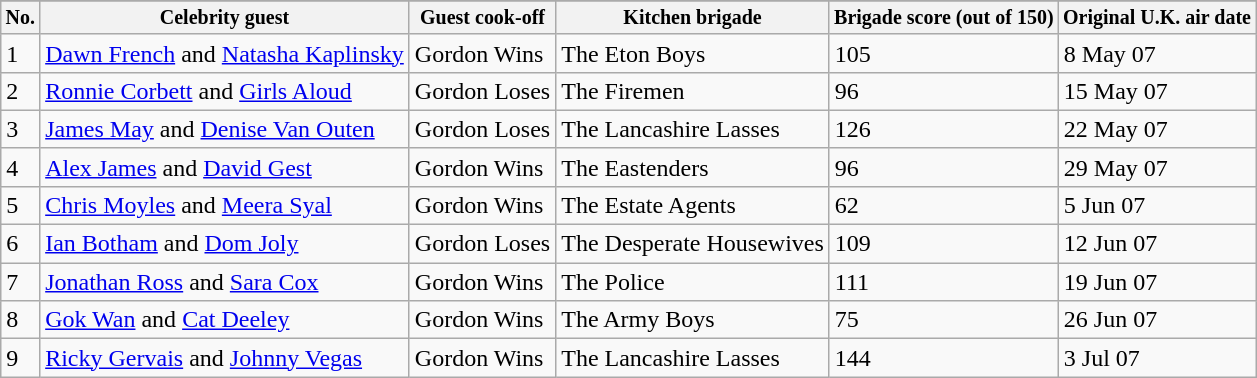<table class="wikitable">
<tr>
</tr>
<tr style="font-size:10pt;font-weight:bold">
<th>No.</th>
<th>Celebrity guest</th>
<th>Guest cook-off</th>
<th>Kitchen brigade</th>
<th>Brigade score (out of 150)</th>
<th>Original U.K. air date</th>
</tr>
<tr>
<td>1</td>
<td><a href='#'>Dawn French</a> and <a href='#'>Natasha Kaplinsky</a></td>
<td>Gordon Wins</td>
<td>The Eton Boys</td>
<td>105</td>
<td>8 May 07</td>
</tr>
<tr>
<td>2</td>
<td><a href='#'>Ronnie Corbett</a> and <a href='#'>Girls Aloud</a></td>
<td>Gordon Loses</td>
<td>The Firemen</td>
<td>96</td>
<td>15 May 07</td>
</tr>
<tr>
<td>3</td>
<td><a href='#'>James May</a> and <a href='#'>Denise Van Outen</a></td>
<td>Gordon Loses</td>
<td>The Lancashire Lasses</td>
<td>126</td>
<td>22 May 07</td>
</tr>
<tr>
<td>4</td>
<td><a href='#'>Alex James</a> and <a href='#'>David Gest</a></td>
<td>Gordon Wins</td>
<td>The Eastenders</td>
<td>96</td>
<td>29 May 07</td>
</tr>
<tr>
<td>5</td>
<td><a href='#'>Chris Moyles</a> and <a href='#'>Meera Syal</a></td>
<td>Gordon Wins</td>
<td>The Estate Agents</td>
<td>62</td>
<td>5 Jun 07</td>
</tr>
<tr>
<td>6</td>
<td><a href='#'>Ian Botham</a> and <a href='#'>Dom Joly</a></td>
<td>Gordon Loses</td>
<td>The Desperate Housewives</td>
<td>109</td>
<td>12 Jun 07</td>
</tr>
<tr>
<td>7</td>
<td><a href='#'>Jonathan Ross</a> and <a href='#'>Sara Cox</a></td>
<td>Gordon Wins</td>
<td>The Police</td>
<td>111</td>
<td>19 Jun 07</td>
</tr>
<tr>
<td>8</td>
<td><a href='#'>Gok Wan</a> and <a href='#'>Cat Deeley</a></td>
<td>Gordon Wins</td>
<td>The Army Boys</td>
<td>75</td>
<td>26 Jun 07</td>
</tr>
<tr>
<td>9</td>
<td><a href='#'>Ricky Gervais</a> and <a href='#'>Johnny Vegas</a></td>
<td>Gordon Wins</td>
<td>The Lancashire Lasses</td>
<td>144</td>
<td>3 Jul 07</td>
</tr>
</table>
